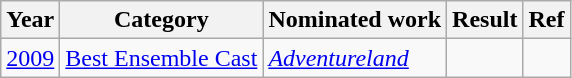<table class="wikitable">
<tr>
<th>Year</th>
<th>Category</th>
<th>Nominated work</th>
<th>Result</th>
<th>Ref</th>
</tr>
<tr>
<td><a href='#'>2009</a></td>
<td><a href='#'>Best Ensemble Cast</a></td>
<td><em><a href='#'>Adventureland</a></em></td>
<td></td>
<td></td>
</tr>
</table>
